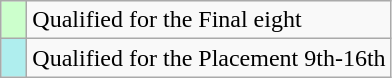<table class="wikitable" style="text-align: left;">
<tr>
<td width="10px" bgcolor="#ccffcc"></td>
<td>Qualified for the Final eight</td>
</tr>
<tr>
<td width="10px" bgcolor="#afeeee"></td>
<td>Qualified for the Placement 9th-16th</td>
</tr>
</table>
